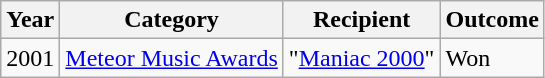<table class="wikitable sortable">
<tr>
<th>Year</th>
<th>Category</th>
<th>Recipient</th>
<th>Outcome</th>
</tr>
<tr>
<td>2001</td>
<td><a href='#'>Meteor Music Awards</a></td>
<td>"<a href='#'>Maniac 2000</a>"</td>
<td>Won</td>
</tr>
</table>
